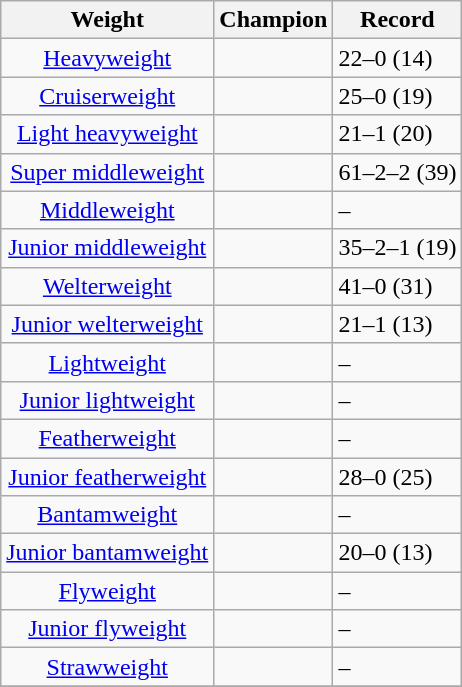<table class="wikitable">
<tr>
<th>Weight</th>
<th>Champion</th>
<th>Record</th>
</tr>
<tr align=center>
<td><a href='#'>Heavyweight</a></td>
<td align=left></td>
<td align=left>22–0 (14)</td>
</tr>
<tr align=center>
<td><a href='#'>Cruiserweight</a></td>
<td align=left></td>
<td align=left>25–0 (19)</td>
</tr>
<tr align=center>
<td><a href='#'>Light heavyweight</a></td>
<td align=left></td>
<td align=left>21–1 (20)</td>
</tr>
<tr align=center>
<td><a href='#'>Super middleweight</a></td>
<td align=left></td>
<td align=left>61–2–2 (39)</td>
</tr>
<tr align=center>
<td><a href='#'>Middleweight</a></td>
<td align=left></td>
<td align=left>–</td>
</tr>
<tr align=center>
<td><a href='#'>Junior middleweight</a></td>
<td align=left></td>
<td align=left>35–2–1 (19)</td>
</tr>
<tr align=center>
<td><a href='#'>Welterweight</a></td>
<td align=left></td>
<td align=left>41–0 (31)</td>
</tr>
<tr align=center>
<td><a href='#'>Junior welterweight</a></td>
<td align=left></td>
<td align=left>21–1 (13)</td>
</tr>
<tr align=center>
<td><a href='#'>Lightweight</a></td>
<td align=left></td>
<td align=left>–</td>
</tr>
<tr align=center>
<td><a href='#'>Junior lightweight</a></td>
<td align=left></td>
<td align=left>–</td>
</tr>
<tr align=center>
<td><a href='#'>Featherweight</a></td>
<td align=left></td>
<td align=left>–</td>
</tr>
<tr align=center>
<td><a href='#'>Junior featherweight</a></td>
<td align=left></td>
<td align=left>28–0 (25)</td>
</tr>
<tr align=center>
<td><a href='#'>Bantamweight</a></td>
<td align=left></td>
<td align=left>–</td>
</tr>
<tr align=center>
<td><a href='#'>Junior bantamweight</a></td>
<td align=left></td>
<td align=left>20–0 (13)</td>
</tr>
<tr align=center>
<td><a href='#'>Flyweight</a></td>
<td align=left></td>
<td align=left>–</td>
</tr>
<tr align=center>
<td><a href='#'>Junior flyweight</a></td>
<td align=left></td>
<td align=left>–</td>
</tr>
<tr align=center>
<td><a href='#'>Strawweight</a></td>
<td align=left></td>
<td align=left>–</td>
</tr>
<tr align=center>
</tr>
</table>
